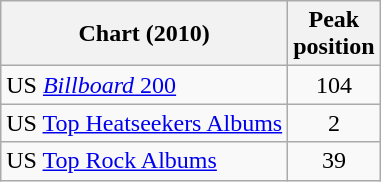<table class="wikitable sortable">
<tr>
<th>Chart (2010)</th>
<th>Peak<br>position</th>
</tr>
<tr>
<td>US <a href='#'><em>Billboard</em> 200</a></td>
<td style="text-align:center;">104</td>
</tr>
<tr>
<td>US <a href='#'>Top Heatseekers Albums</a></td>
<td style="text-align:center;">2</td>
</tr>
<tr>
<td>US <a href='#'>Top Rock Albums</a></td>
<td style="text-align:center;">39</td>
</tr>
</table>
